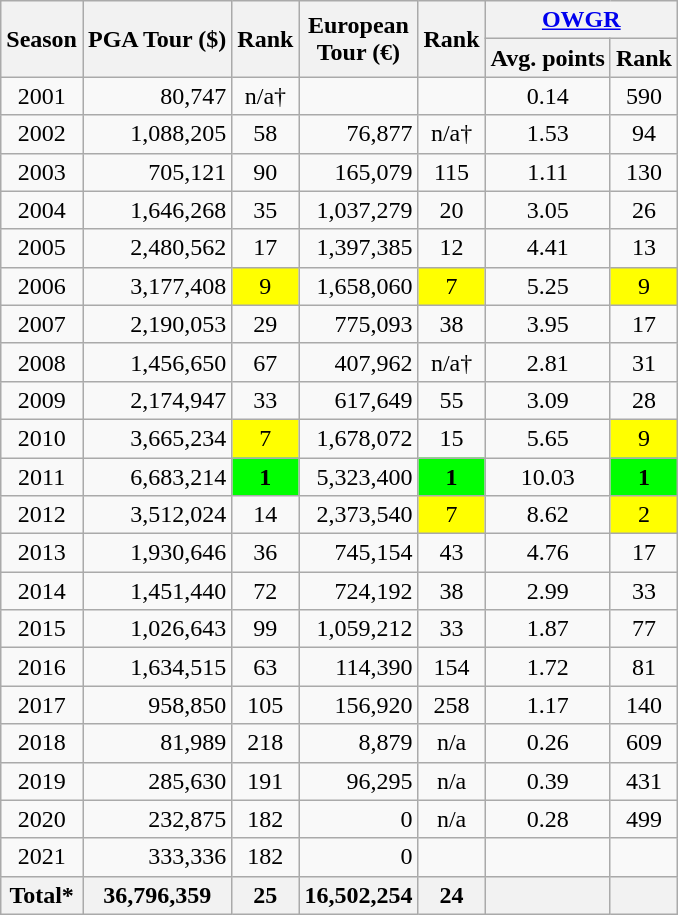<table class="wikitable" style="text-align:right">
<tr>
<th rowspan="2">Season</th>
<th rowspan="2">PGA Tour ($)</th>
<th rowspan="2">Rank</th>
<th rowspan="2">European<br>Tour (€)</th>
<th rowspan="2">Rank</th>
<th colspan="13"><a href='#'>OWGR</a></th>
</tr>
<tr>
<th>Avg. points</th>
<th>Rank</th>
</tr>
<tr>
<td align=center>2001</td>
<td>80,747</td>
<td align=center>n/a†</td>
<td></td>
<td></td>
<td align=center>0.14</td>
<td align=center>590</td>
</tr>
<tr>
<td align=center>2002</td>
<td>1,088,205</td>
<td align=center>58</td>
<td>76,877</td>
<td align=center>n/a†</td>
<td align=center>1.53</td>
<td align=center>94</td>
</tr>
<tr>
<td align=center>2003</td>
<td>705,121</td>
<td align=center>90</td>
<td>165,079</td>
<td align=center>115</td>
<td align=center>1.11</td>
<td align=center>130</td>
</tr>
<tr>
<td align=center>2004</td>
<td>1,646,268</td>
<td align=center>35</td>
<td>1,037,279</td>
<td align=center>20</td>
<td align=center>3.05</td>
<td align=center>26</td>
</tr>
<tr>
<td align=center>2005</td>
<td>2,480,562</td>
<td align=center>17</td>
<td>1,397,385</td>
<td align=center>12</td>
<td align=center>4.41</td>
<td align=center>13</td>
</tr>
<tr>
<td align=center>2006</td>
<td>3,177,408</td>
<td style="text-align:center; background:yellow;">9</td>
<td>1,658,060</td>
<td style="text-align:center; background:yellow;">7</td>
<td align=center>5.25</td>
<td style="text-align:center; background:yellow;">9</td>
</tr>
<tr>
<td align=center>2007</td>
<td>2,190,053</td>
<td align=center>29</td>
<td>775,093</td>
<td align=center>38</td>
<td align=center>3.95</td>
<td align=center>17</td>
</tr>
<tr>
<td align=center>2008</td>
<td>1,456,650</td>
<td align=center>67</td>
<td>407,962</td>
<td align=center>n/a†</td>
<td align=center>2.81</td>
<td align=center>31</td>
</tr>
<tr>
<td align=center>2009</td>
<td>2,174,947</td>
<td align=center>33</td>
<td>617,649</td>
<td align=center>55</td>
<td align=center>3.09</td>
<td align=center>28</td>
</tr>
<tr>
<td align=center>2010</td>
<td>3,665,234</td>
<td style="text-align:center; background:yellow;">7</td>
<td>1,678,072</td>
<td align=center>15</td>
<td align=center>5.65</td>
<td style="text-align:center; background:yellow;">9</td>
</tr>
<tr>
<td align=center>2011</td>
<td>6,683,214</td>
<td style="text-align:center; background:lime;"><strong>1</strong></td>
<td>5,323,400</td>
<td style="text-align:center; background:lime;"><strong>1</strong></td>
<td align=center>10.03</td>
<td style="text-align:center; background:lime;"><strong>1</strong></td>
</tr>
<tr>
<td align=center>2012</td>
<td>3,512,024</td>
<td align=center>14</td>
<td>2,373,540</td>
<td style="text-align:center; background:yellow;">7</td>
<td align=center>8.62</td>
<td style="text-align:center; background:yellow;">2</td>
</tr>
<tr>
<td align=center>2013</td>
<td>1,930,646</td>
<td align=center>36</td>
<td>745,154</td>
<td align=center>43</td>
<td align=center>4.76</td>
<td align=center>17</td>
</tr>
<tr>
<td align=center>2014</td>
<td>1,451,440</td>
<td align=center>72</td>
<td>724,192</td>
<td align=center>38</td>
<td align=center>2.99</td>
<td align=center>33</td>
</tr>
<tr>
<td align=center>2015</td>
<td>1,026,643</td>
<td align=center>99</td>
<td>1,059,212</td>
<td align=center>33</td>
<td align=center>1.87</td>
<td align=center>77</td>
</tr>
<tr>
<td align=center>2016</td>
<td>1,634,515</td>
<td align=center>63</td>
<td>114,390</td>
<td align=center>154</td>
<td align=center>1.72</td>
<td align=center>81</td>
</tr>
<tr>
<td align=center>2017</td>
<td>958,850</td>
<td align=center>105</td>
<td>156,920</td>
<td align=center>258</td>
<td align=center>1.17</td>
<td align=center>140</td>
</tr>
<tr>
<td align=center>2018</td>
<td>81,989</td>
<td align=center>218</td>
<td>8,879</td>
<td align=center>n/a</td>
<td align=center>0.26</td>
<td align=center>609</td>
</tr>
<tr>
<td align=center>2019</td>
<td>285,630</td>
<td align=center>191</td>
<td>96,295</td>
<td align=center>n/a</td>
<td align=center>0.39</td>
<td align=center>431</td>
</tr>
<tr>
<td align=center>2020</td>
<td>232,875</td>
<td align=center>182</td>
<td>0</td>
<td align=center>n/a</td>
<td align=center>0.28</td>
<td align=center>499</td>
</tr>
<tr>
<td align=center>2021</td>
<td>333,336</td>
<td align=center>182</td>
<td>0</td>
<td align=center></td>
<td align=center></td>
<td align=center></td>
</tr>
<tr>
<th>Total*</th>
<th>36,796,359</th>
<th>25</th>
<th>16,502,254</th>
<th>24</th>
<th></th>
<th></th>
</tr>
</table>
